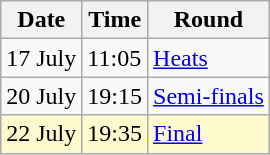<table class="wikitable">
<tr>
<th>Date</th>
<th>Time</th>
<th>Round</th>
</tr>
<tr>
<td>17 July</td>
<td>11:05</td>
<td><a href='#'>Heats</a></td>
</tr>
<tr>
<td>20 July</td>
<td>19:15</td>
<td><a href='#'>Semi-finals</a></td>
</tr>
<tr style=background:lemonchiffon>
<td>22 July</td>
<td>19:35</td>
<td><a href='#'>Final</a></td>
</tr>
</table>
